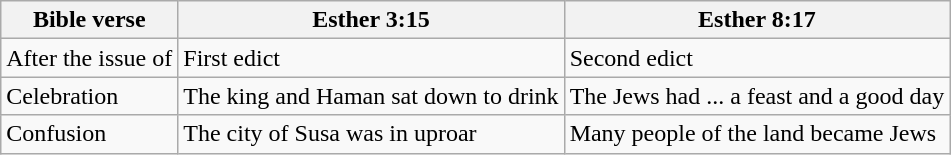<table class="wikitable">
<tr>
<th>Bible verse</th>
<th>Esther 3:15</th>
<th>Esther 8:17</th>
</tr>
<tr>
<td>After the issue of</td>
<td>First edict</td>
<td>Second edict</td>
</tr>
<tr>
<td>Celebration</td>
<td>The king and Haman sat down to drink</td>
<td>The Jews had ... a feast and a good day</td>
</tr>
<tr>
<td>Confusion</td>
<td>The city of Susa was in uproar</td>
<td>Many people of the land became Jews</td>
</tr>
</table>
